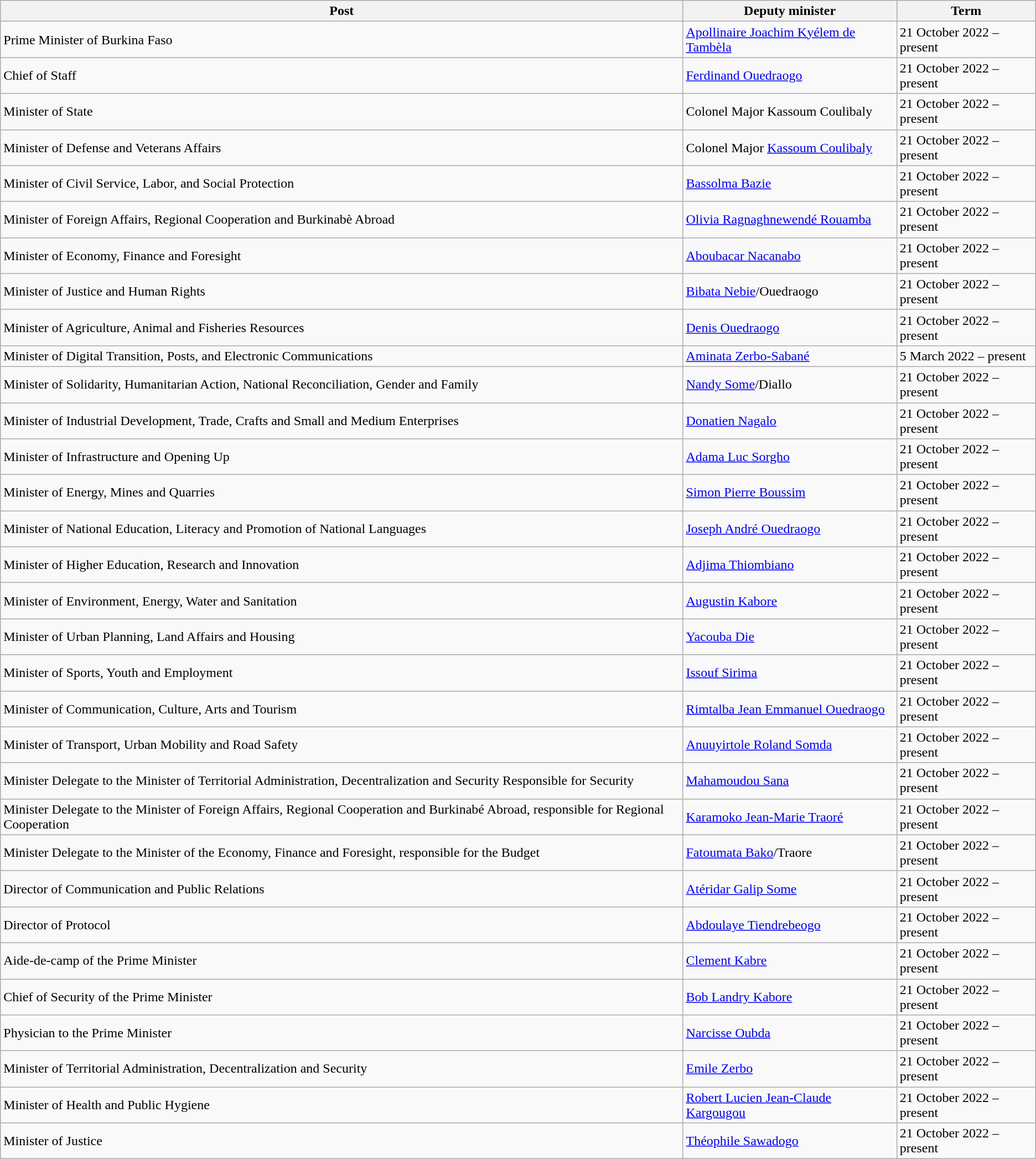<table class="wikitable">
<tr>
<th>Post</th>
<th>Deputy minister</th>
<th>Term</th>
</tr>
<tr>
<td>Prime Minister of Burkina Faso</td>
<td><a href='#'>Apollinaire Joachim Kyélem de Tambèla</a></td>
<td>21 October 2022 – present</td>
</tr>
<tr>
<td>Chief of Staff</td>
<td><a href='#'>Ferdinand Ouedraogo</a></td>
<td>21 October 2022 – present</td>
</tr>
<tr>
<td>Minister of State</td>
<td>Colonel Major Kassoum Coulibaly</td>
<td>21 October 2022 – present</td>
</tr>
<tr>
<td>Minister of Defense and Veterans Affairs</td>
<td>Colonel Major <a href='#'>Kassoum Coulibaly</a></td>
<td>21 October 2022 – present</td>
</tr>
<tr>
<td>Minister of Civil Service, Labor, and Social Protection</td>
<td><a href='#'>Bassolma Bazie</a></td>
<td>21 October 2022 – present</td>
</tr>
<tr>
<td>Minister of Foreign Affairs, Regional Cooperation and Burkinabè Abroad</td>
<td><a href='#'>Olivia Ragnaghnewendé Rouamba</a></td>
<td>21 October 2022 – present</td>
</tr>
<tr>
<td>Minister of Economy, Finance and Foresight</td>
<td><a href='#'>Aboubacar Nacanabo</a></td>
<td>21 October 2022 – present</td>
</tr>
<tr>
<td>Minister of Justice and Human Rights</td>
<td><a href='#'>Bibata Nebie</a>/Ouedraogo</td>
<td>21 October 2022 – present</td>
</tr>
<tr>
<td>Minister of Agriculture, Animal and Fisheries Resources</td>
<td><a href='#'>Denis Ouedraogo</a></td>
<td>21 October 2022 – present</td>
</tr>
<tr>
<td>Minister of Digital Transition, Posts, and Electronic Communications</td>
<td><a href='#'>Aminata Zerbo-Sabané</a></td>
<td>5 March 2022 – present</td>
</tr>
<tr>
<td>Minister of Solidarity, Humanitarian Action, National Reconciliation, Gender and Family</td>
<td><a href='#'>Nandy Some</a>/Diallo</td>
<td>21 October 2022 – present</td>
</tr>
<tr>
<td>Minister of Industrial Development, Trade, Crafts and Small and Medium Enterprises</td>
<td><a href='#'>Donatien Nagalo</a></td>
<td>21 October 2022 – present</td>
</tr>
<tr>
<td>Minister of Infrastructure and Opening Up</td>
<td><a href='#'>Adama Luc Sorgho</a></td>
<td>21 October 2022 – present</td>
</tr>
<tr>
<td>Minister of Energy, Mines and Quarries</td>
<td><a href='#'>Simon Pierre Boussim</a></td>
<td>21 October 2022 – present</td>
</tr>
<tr>
<td>Minister of National Education, Literacy and Promotion of National Languages</td>
<td><a href='#'>Joseph André Ouedraogo</a></td>
<td>21 October 2022 – present</td>
</tr>
<tr>
<td>Minister of Higher Education, Research and Innovation</td>
<td><a href='#'>Adjima Thiombiano</a></td>
<td>21 October 2022 – present</td>
</tr>
<tr>
<td>Minister of Environment, Energy, Water and Sanitation</td>
<td><a href='#'>Augustin Kabore</a></td>
<td>21 October 2022 – present</td>
</tr>
<tr>
<td>Minister of Urban Planning, Land Affairs and Housing</td>
<td><a href='#'>Yacouba Die</a></td>
<td>21 October 2022 – present</td>
</tr>
<tr>
<td>Minister of Sports, Youth and Employment</td>
<td><a href='#'>Issouf Sirima</a></td>
<td>21 October 2022 – present</td>
</tr>
<tr>
<td>Minister of Communication, Culture, Arts and Tourism</td>
<td><a href='#'>Rimtalba Jean Emmanuel Ouedraogo</a></td>
<td>21 October 2022 – present</td>
</tr>
<tr>
<td>Minister of Transport, Urban Mobility and Road Safety</td>
<td><a href='#'>Anuuyirtole Roland Somda</a></td>
<td>21 October 2022 – present</td>
</tr>
<tr>
<td>Minister Delegate to the Minister of Territorial Administration, Decentralization and Security Responsible for Security</td>
<td><a href='#'>Mahamoudou Sana</a></td>
<td>21 October 2022 – present</td>
</tr>
<tr>
<td>Minister Delegate to the Minister of Foreign Affairs, Regional Cooperation and Burkinabé Abroad, responsible for Regional Cooperation</td>
<td><a href='#'>Karamoko Jean-Marie Traoré</a></td>
<td>21 October 2022 – present</td>
</tr>
<tr>
<td>Minister Delegate to the Minister of the Economy, Finance and Foresight, responsible for the Budget</td>
<td><a href='#'>Fatoumata Bako</a>/Traore</td>
<td>21 October 2022 – present</td>
</tr>
<tr>
<td>Director of Communication and Public Relations</td>
<td><a href='#'>Atéridar Galip Some</a></td>
<td>21 October 2022 – present</td>
</tr>
<tr>
<td>Director of Protocol</td>
<td><a href='#'>Abdoulaye Tiendrebeogo</a></td>
<td>21 October 2022 – present</td>
</tr>
<tr>
<td>Aide-de-camp of the Prime Minister</td>
<td><a href='#'>Clement Kabre</a></td>
<td>21 October 2022 – present</td>
</tr>
<tr>
<td>Chief of Security of the Prime Minister</td>
<td><a href='#'>Bob Landry Kabore</a></td>
<td>21 October 2022 – present</td>
</tr>
<tr>
<td>Physician to the Prime Minister</td>
<td><a href='#'>Narcisse Oubda</a></td>
<td>21 October 2022 – present</td>
</tr>
<tr>
<td>Minister of Territorial Administration, Decentralization and Security</td>
<td><a href='#'>Emile Zerbo</a></td>
<td>21 October 2022 – present</td>
</tr>
<tr>
<td>Minister of Health and Public Hygiene</td>
<td><a href='#'>Robert Lucien Jean-Claude Kargougou</a></td>
<td>21 October 2022 – present</td>
</tr>
<tr>
<td>Minister of Justice</td>
<td><a href='#'>Théophile Sawadogo</a></td>
<td>21 October 2022 – present</td>
</tr>
</table>
